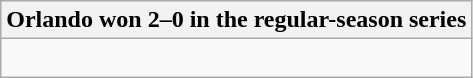<table class="wikitable collapsible collapsed">
<tr>
<th>Orlando won 2–0 in the regular-season series</th>
</tr>
<tr>
<td><br>
</td>
</tr>
</table>
